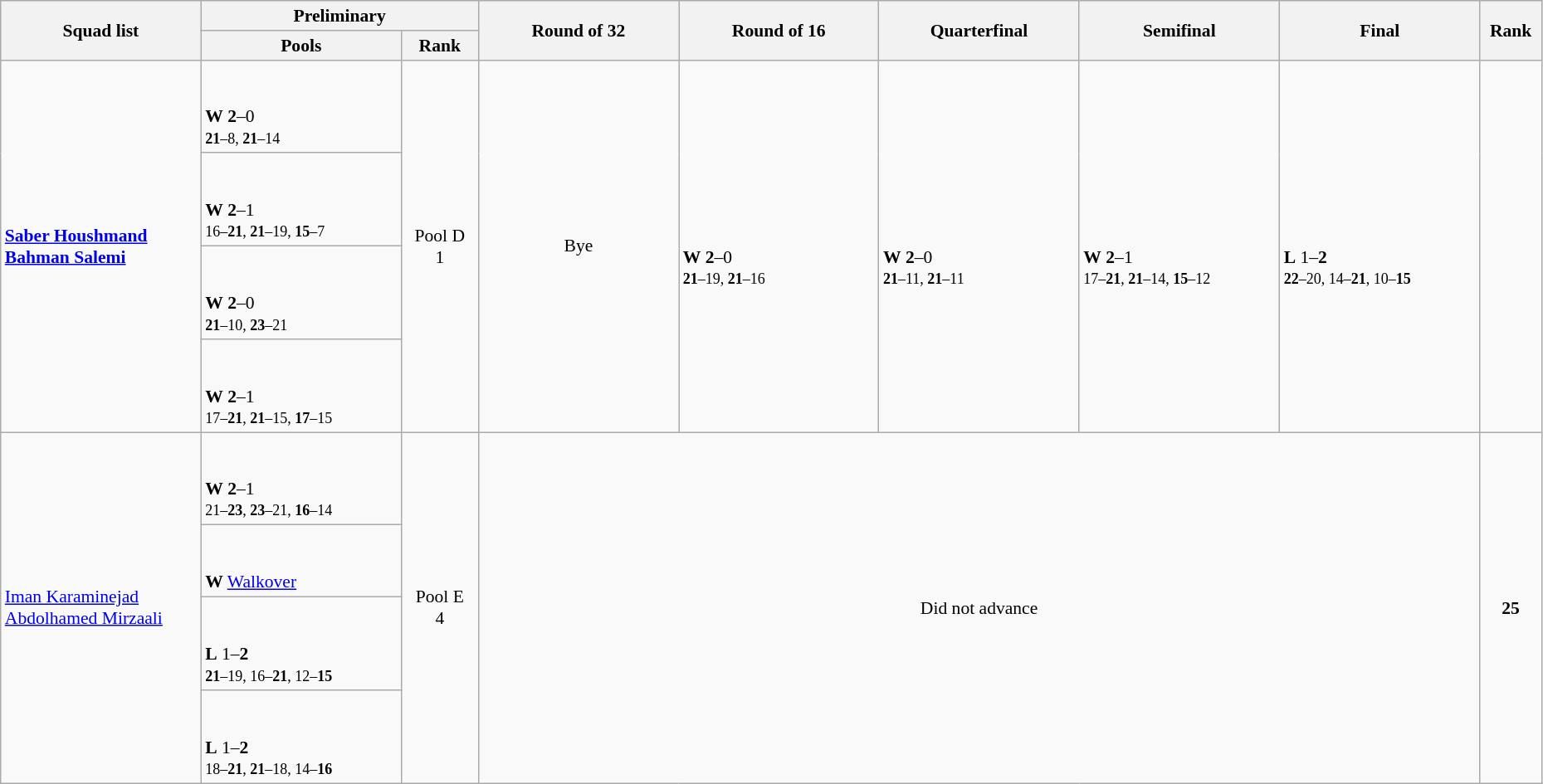<table class="wikitable" width="98%" style="text-align:left; font-size:90%">
<tr>
<th rowspan="2" width="13%">Squad list</th>
<th colspan="2">Preliminary</th>
<th rowspan="2" width="13%">Round of 32</th>
<th rowspan="2" width="13%">Round of 16</th>
<th rowspan="2" width="13%">Quarterfinal</th>
<th rowspan="2" width="13%">Semifinal</th>
<th rowspan="2" width="13%">Final</th>
<th rowspan="2" width="5%">Rank</th>
</tr>
<tr>
<th width="13%">Pools</th>
<th width="5%">Rank</th>
</tr>
<tr>
<td rowspan=4><strong><a href='#'>Saber Houshmand</a><br><a href='#'>Bahman Salemi</a></strong></td>
<td><br><br><strong>W</strong> <strong>2</strong>–0<br><small><strong>21</strong>–8, <strong>21</strong>–14</small></td>
<td rowspan=4 align=center>Pool D<br>1 <strong></strong></td>
<td rowspan=4 align="center">Bye</td>
<td rowspan=4><br><br><strong>W</strong> <strong>2</strong>–0<br><small><strong>21</strong>–19, <strong>21</strong>–16</small></td>
<td rowspan=4><br><br><strong>W</strong> <strong>2</strong>–0<br><small><strong>21</strong>–11, <strong>21</strong>–11</small></td>
<td rowspan=4><br><br><strong>W</strong> <strong>2</strong>–1<br><small>17–<strong>21</strong>, <strong>21</strong>–14, <strong>15</strong>–12</small></td>
<td rowspan=4><br><br><strong>L</strong> 1–<strong>2</strong><br><small><strong>22</strong>–20, 14–<strong>21</strong>, 10–<strong>15</strong></small></td>
<td rowspan=4 align=center></td>
</tr>
<tr>
<td><br><br><strong>W</strong> <strong>2</strong>–1<br><small>16–<strong>21</strong>, <strong>21</strong>–19, <strong>15</strong>–7</small></td>
</tr>
<tr>
<td><br><br><strong>W</strong> <strong>2</strong>–0<br><small><strong>21</strong>–10, <strong>23</strong>–21</small></td>
</tr>
<tr>
<td><br><br><strong>W</strong> <strong>2</strong>–1<br><small>17–<strong>21</strong>, <strong>21</strong>–15, <strong>17</strong>–15</small></td>
</tr>
<tr>
<td rowspan=4><a href='#'>Iman Karaminejad</a><br><a href='#'>Abdolhamed Mirzaali</a></td>
<td><br><br><strong>W</strong> <strong>2</strong>–1<br><small>21–<strong>23</strong>, <strong>23</strong>–21, <strong>16</strong>–14</small></td>
<td rowspan=4 align=center>Pool E<br>4</td>
<td rowspan=4 colspan=5 align=center>Did not advance</td>
<td rowspan=4 align="center"><strong>25</strong></td>
</tr>
<tr>
<td><br><br><strong>W</strong> <a href='#'>Walkover</a></td>
</tr>
<tr>
<td><br><br><strong>L</strong> 1–<strong>2</strong><br><small><strong>21</strong>–19, 16–<strong>21</strong>, 12–<strong>15</strong></small></td>
</tr>
<tr>
<td><br><br><strong>L</strong> 1–<strong>2</strong><br><small>18–<strong>21</strong>, <strong>21</strong>–18, 14–<strong>16</strong></small></td>
</tr>
</table>
